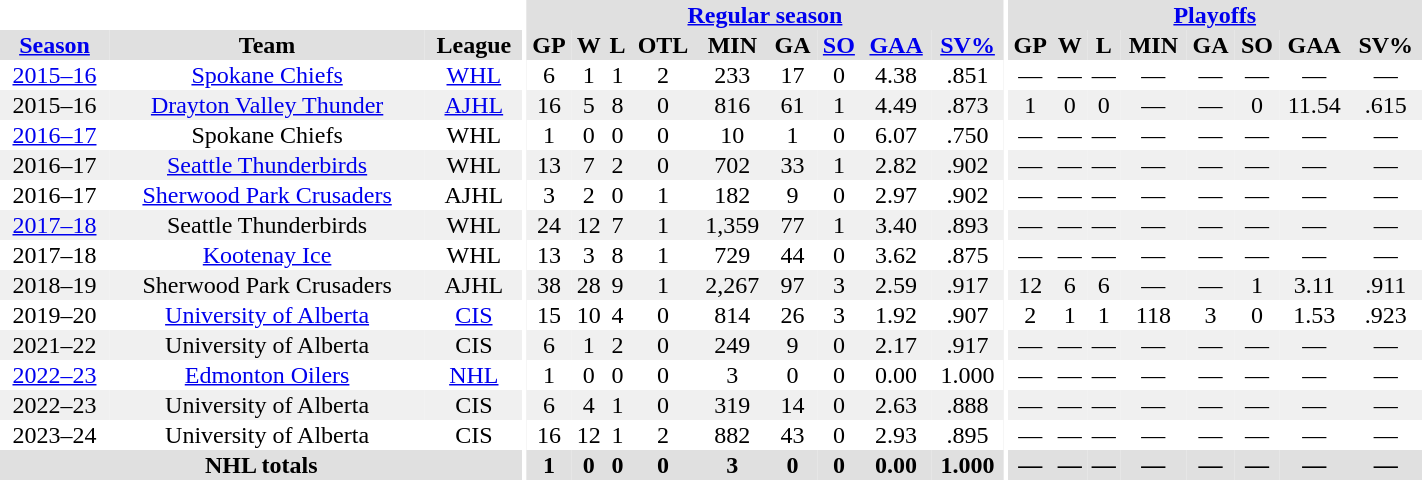<table border="0" cellpadding="1" cellspacing="0" ID="Table3" style="text-align:center; width:75%;">
<tr style="background:#e0e0e0;">
<th colspan="3" style="background:#fff;"></th>
<th rowspan="100" style="background:#fff;"></th>
<th colspan="9" style="background:#e0e0e0;"><a href='#'>Regular season</a></th>
<th rowspan="100" style="background:#fff;"></th>
<th colspan="8" style="background:#e0e0e0;"><a href='#'>Playoffs</a></th>
</tr>
<tr bgcolor="#e0e0e0">
<th><a href='#'>Season</a></th>
<th>Team</th>
<th>League</th>
<th>GP</th>
<th>W</th>
<th>L</th>
<th>OTL</th>
<th>MIN</th>
<th>GA</th>
<th><a href='#'>SO</a></th>
<th><a href='#'>GAA</a></th>
<th><a href='#'>SV%</a></th>
<th>GP</th>
<th>W</th>
<th>L</th>
<th>MIN</th>
<th>GA</th>
<th>SO</th>
<th>GAA</th>
<th>SV%</th>
</tr>
<tr>
<td><a href='#'>2015–16</a></td>
<td><a href='#'>Spokane Chiefs</a></td>
<td><a href='#'>WHL</a></td>
<td>6</td>
<td>1</td>
<td>1</td>
<td>2</td>
<td>233</td>
<td>17</td>
<td>0</td>
<td>4.38</td>
<td>.851</td>
<td>—</td>
<td>—</td>
<td>—</td>
<td>—</td>
<td>—</td>
<td>—</td>
<td>—</td>
<td>—</td>
</tr>
<tr bgcolor="#f0f0f0">
<td>2015–16</td>
<td><a href='#'>Drayton Valley Thunder</a></td>
<td><a href='#'>AJHL</a></td>
<td>16</td>
<td>5</td>
<td>8</td>
<td>0</td>
<td>816</td>
<td>61</td>
<td>1</td>
<td>4.49</td>
<td>.873</td>
<td>1</td>
<td>0</td>
<td>0</td>
<td>—</td>
<td>—</td>
<td>0</td>
<td>11.54</td>
<td>.615</td>
</tr>
<tr>
<td><a href='#'>2016–17</a></td>
<td>Spokane Chiefs</td>
<td>WHL</td>
<td>1</td>
<td>0</td>
<td>0</td>
<td>0</td>
<td>10</td>
<td>1</td>
<td>0</td>
<td>6.07</td>
<td>.750</td>
<td>—</td>
<td>—</td>
<td>—</td>
<td>—</td>
<td>—</td>
<td>—</td>
<td>—</td>
<td>—</td>
</tr>
<tr bgcolor="#f0f0f0">
<td>2016–17</td>
<td><a href='#'>Seattle Thunderbirds</a></td>
<td>WHL</td>
<td>13</td>
<td>7</td>
<td>2</td>
<td>0</td>
<td>702</td>
<td>33</td>
<td>1</td>
<td>2.82</td>
<td>.902</td>
<td>—</td>
<td>—</td>
<td>—</td>
<td>—</td>
<td>—</td>
<td>—</td>
<td>—</td>
<td>—</td>
</tr>
<tr>
<td>2016–17</td>
<td><a href='#'>Sherwood Park Crusaders</a></td>
<td>AJHL</td>
<td>3</td>
<td>2</td>
<td>0</td>
<td>1</td>
<td>182</td>
<td>9</td>
<td>0</td>
<td>2.97</td>
<td>.902</td>
<td>—</td>
<td>—</td>
<td>—</td>
<td>—</td>
<td>—</td>
<td>—</td>
<td>—</td>
<td>—</td>
</tr>
<tr bgcolor="#f0f0f0">
<td><a href='#'>2017–18</a></td>
<td>Seattle Thunderbirds</td>
<td>WHL</td>
<td>24</td>
<td>12</td>
<td>7</td>
<td>1</td>
<td>1,359</td>
<td>77</td>
<td>1</td>
<td>3.40</td>
<td>.893</td>
<td>—</td>
<td>—</td>
<td>—</td>
<td>—</td>
<td>—</td>
<td>—</td>
<td>—</td>
<td>—</td>
</tr>
<tr>
<td>2017–18</td>
<td><a href='#'>Kootenay Ice</a></td>
<td>WHL</td>
<td>13</td>
<td>3</td>
<td>8</td>
<td>1</td>
<td>729</td>
<td>44</td>
<td>0</td>
<td>3.62</td>
<td>.875</td>
<td>—</td>
<td>—</td>
<td>—</td>
<td>—</td>
<td>—</td>
<td>—</td>
<td>—</td>
<td>—</td>
</tr>
<tr bgcolor="#f0f0f0">
<td>2018–19</td>
<td>Sherwood Park Crusaders</td>
<td>AJHL</td>
<td>38</td>
<td>28</td>
<td>9</td>
<td>1</td>
<td>2,267</td>
<td>97</td>
<td>3</td>
<td>2.59</td>
<td>.917</td>
<td>12</td>
<td>6</td>
<td>6</td>
<td>—</td>
<td>—</td>
<td>1</td>
<td>3.11</td>
<td>.911</td>
</tr>
<tr>
<td>2019–20</td>
<td><a href='#'>University of Alberta</a></td>
<td><a href='#'>CIS</a></td>
<td>15</td>
<td>10</td>
<td>4</td>
<td>0</td>
<td>814</td>
<td>26</td>
<td>3</td>
<td>1.92</td>
<td>.907</td>
<td>2</td>
<td>1</td>
<td>1</td>
<td>118</td>
<td>3</td>
<td>0</td>
<td>1.53</td>
<td>.923</td>
</tr>
<tr bgcolor="#f0f0f0">
<td>2021–22</td>
<td>University of Alberta</td>
<td>CIS</td>
<td>6</td>
<td>1</td>
<td>2</td>
<td>0</td>
<td>249</td>
<td>9</td>
<td>0</td>
<td>2.17</td>
<td>.917</td>
<td>—</td>
<td>—</td>
<td>—</td>
<td>—</td>
<td>—</td>
<td>—</td>
<td>—</td>
<td>—</td>
</tr>
<tr>
<td><a href='#'>2022–23</a></td>
<td><a href='#'>Edmonton Oilers</a></td>
<td><a href='#'>NHL</a></td>
<td>1</td>
<td>0</td>
<td>0</td>
<td>0</td>
<td>3</td>
<td>0</td>
<td>0</td>
<td>0.00</td>
<td>1.000</td>
<td>—</td>
<td>—</td>
<td>—</td>
<td>—</td>
<td>—</td>
<td>—</td>
<td>—</td>
<td>—</td>
</tr>
<tr bgcolor="#f0f0f0">
<td>2022–23</td>
<td>University of Alberta</td>
<td>CIS</td>
<td>6</td>
<td>4</td>
<td>1</td>
<td>0</td>
<td>319</td>
<td>14</td>
<td>0</td>
<td>2.63</td>
<td>.888</td>
<td>—</td>
<td>—</td>
<td>—</td>
<td>—</td>
<td>—</td>
<td>—</td>
<td>—</td>
<td>—</td>
</tr>
<tr>
<td>2023–24</td>
<td>University of Alberta</td>
<td>CIS</td>
<td>16</td>
<td>12</td>
<td>1</td>
<td>2</td>
<td>882</td>
<td>43</td>
<td>0</td>
<td>2.93</td>
<td>.895</td>
<td>—</td>
<td>—</td>
<td>—</td>
<td>—</td>
<td>—</td>
<td>—</td>
<td>—</td>
<td>—</td>
</tr>
<tr |- bgcolor="#e0e0e0">
<th colspan="3">NHL totals</th>
<th>1</th>
<th>0</th>
<th>0</th>
<th>0</th>
<th>3</th>
<th>0</th>
<th>0</th>
<th>0.00</th>
<th>1.000</th>
<th>—</th>
<th>—</th>
<th>—</th>
<th>—</th>
<th>—</th>
<th>—</th>
<th>—</th>
<th>—</th>
</tr>
</table>
